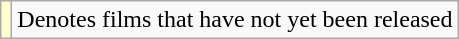<table class="wikitable sortable plainrowheaders">
<tr>
<td style="background:#FFFFCC;"></td>
<td>Denotes films that have not yet been released</td>
</tr>
</table>
